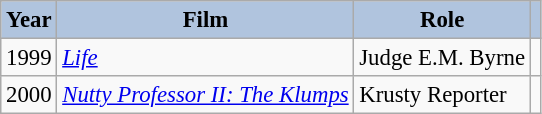<table class="wikitable" style="font-size:95%;">
<tr>
<th style="background:#B0C4DE;">Year</th>
<th style="background:#B0C4DE;">Film</th>
<th style="background:#B0C4DE;">Role</th>
<th style="background:#B0C4DE;"></th>
</tr>
<tr>
<td>1999</td>
<td><em><a href='#'>Life</a></em></td>
<td>Judge E.M. Byrne</td>
<td></td>
</tr>
<tr>
<td>2000</td>
<td><em><a href='#'>Nutty Professor II: The Klumps</a></em></td>
<td>Krusty Reporter</td>
<td></td>
</tr>
</table>
